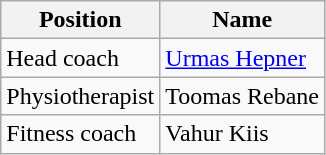<table class="wikitable" align=left>
<tr>
<th>Position</th>
<th>Name</th>
</tr>
<tr>
<td>Head coach</td>
<td> <a href='#'>Urmas Hepner</a></td>
</tr>
<tr>
<td>Physiotherapist</td>
<td> Toomas Rebane</td>
</tr>
<tr>
<td>Fitness coach</td>
<td> Vahur Kiis</td>
</tr>
</table>
